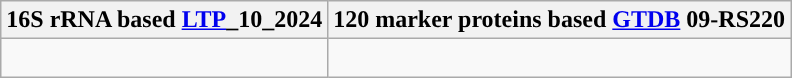<table class="wikitable">
<tr>
<th colspan=1>16S rRNA based <a href='#'>LTP</a>_10_2024</th>
<th colspan=1>120 marker proteins based <a href='#'>GTDB</a> 09-RS220</th>
</tr>
<tr>
<td style="vertical-align:top"><br></td>
<td><br></td>
</tr>
</table>
